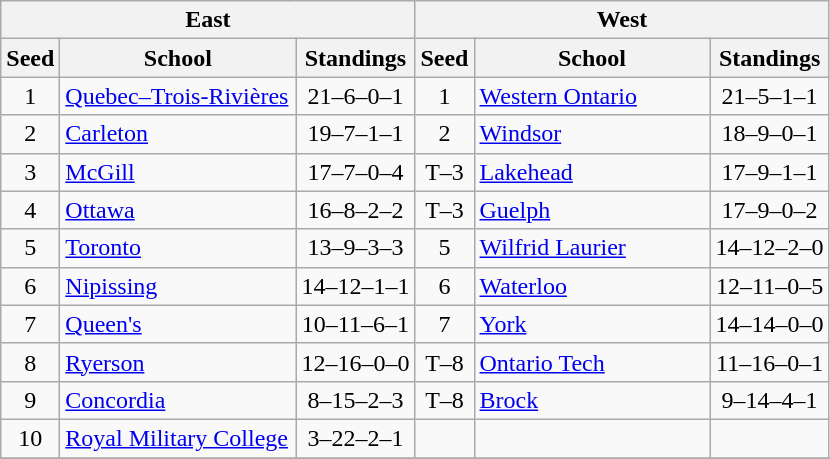<table class="wikitable">
<tr>
<th colspan=3>East</th>
<th colspan=3>West</th>
</tr>
<tr>
<th>Seed</th>
<th style="width:150px">School</th>
<th>Standings</th>
<th>Seed</th>
<th style="width:150px">School</th>
<th>Standings</th>
</tr>
<tr>
<td align=center>1</td>
<td><a href='#'>Quebec–Trois-Rivières</a></td>
<td align=center>21–6–0–1</td>
<td align=center>1</td>
<td><a href='#'>Western Ontario</a></td>
<td align=center>21–5–1–1</td>
</tr>
<tr>
<td align=center>2</td>
<td><a href='#'>Carleton</a></td>
<td align=center>19–7–1–1</td>
<td align=center>2</td>
<td><a href='#'>Windsor</a></td>
<td align=center>18–9–0–1</td>
</tr>
<tr>
<td align=center>3</td>
<td><a href='#'>McGill</a></td>
<td align=center>17–7–0–4</td>
<td align=center>T–3</td>
<td><a href='#'>Lakehead</a></td>
<td align=center>17–9–1–1</td>
</tr>
<tr>
<td align=center>4</td>
<td><a href='#'>Ottawa</a></td>
<td align=center>16–8–2–2</td>
<td align=center>T–3</td>
<td><a href='#'>Guelph</a></td>
<td align=center>17–9–0–2</td>
</tr>
<tr>
<td align=center>5</td>
<td><a href='#'>Toronto</a></td>
<td align=center>13–9–3–3</td>
<td align=center>5</td>
<td><a href='#'>Wilfrid Laurier</a></td>
<td align=center>14–12–2–0</td>
</tr>
<tr>
<td align=center>6</td>
<td><a href='#'>Nipissing</a></td>
<td align=center>14–12–1–1</td>
<td align=center>6</td>
<td><a href='#'>Waterloo</a></td>
<td align=center>12–11–0–5</td>
</tr>
<tr>
<td align=center>7</td>
<td><a href='#'>Queen's</a></td>
<td align=center>10–11–6–1</td>
<td align=center>7</td>
<td><a href='#'>York</a></td>
<td align=center>14–14–0–0</td>
</tr>
<tr>
<td align=center>8</td>
<td><a href='#'>Ryerson</a></td>
<td align=center>12–16–0–0</td>
<td align=center>T–8</td>
<td><a href='#'>Ontario Tech</a></td>
<td align=center>11–16–0–1</td>
</tr>
<tr>
<td align=center>9</td>
<td><a href='#'>Concordia</a></td>
<td align=center>8–15–2–3</td>
<td align=center>T–8</td>
<td><a href='#'>Brock</a></td>
<td align=center>9–14–4–1</td>
</tr>
<tr>
<td align=center>10</td>
<td><a href='#'>Royal Military College</a></td>
<td align=center>3–22–2–1</td>
<td></td>
<td></td>
<td></td>
</tr>
<tr>
</tr>
</table>
